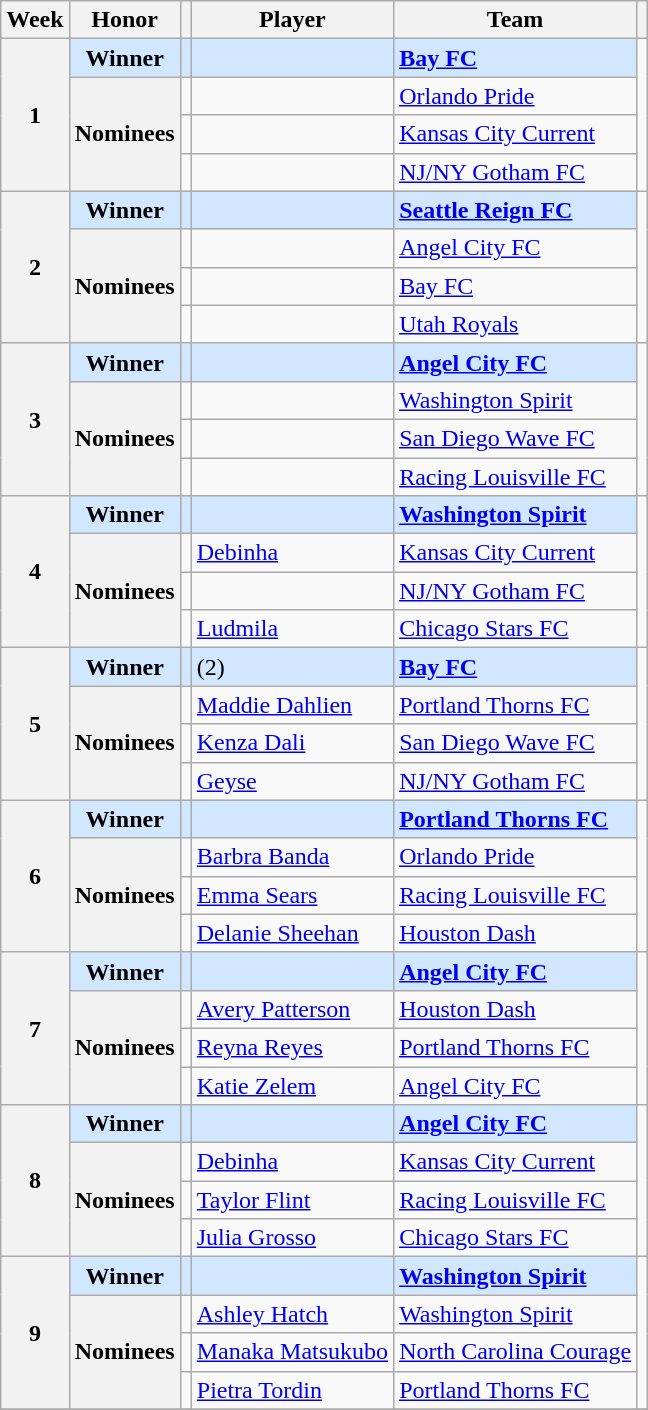<table class="wikitable sortable">
<tr>
<th scope="col">Week</th>
<th scope="col">Honor</th>
<th scope="col"></th>
<th scope="col">Player</th>
<th scope="col">Team</th>
<th scope="col"></th>
</tr>
<tr>
<th rowspan=4 scope="row">1</th>
<th scope="row" style="background:#d0e7ff;">Winner</th>
<td style="background:#d0e7ff; text-align:center"></td>
<td style="background:#d0e7ff;"><strong></strong></td>
<td style="background:#d0e7ff;"><strong><a href='#'>Bay FC</a></strong></td>
<td rowspan=4> </td>
</tr>
<tr>
<th rowspan=3 scope="rowgroup">Nominees</th>
<td style="text-align:center;"></td>
<td></td>
<td><a href='#'>Orlando Pride</a></td>
</tr>
<tr>
<td style="text-align:center;"></td>
<td></td>
<td><a href='#'>Kansas City Current</a></td>
</tr>
<tr>
<td style="text-align:center;"></td>
<td></td>
<td><a href='#'>NJ/NY Gotham FC</a></td>
</tr>
<tr>
<th rowspan=4 scope="row">2</th>
<th scope="row" style="background:#d0e7ff;">Winner</th>
<td style="background:#d0e7ff; text-align:center"></td>
<td style="background:#d0e7ff;"><strong></strong></td>
<td style="background:#d0e7ff;"><strong><a href='#'>Seattle Reign FC</a></strong></td>
<td rowspan=4> </td>
</tr>
<tr>
<th rowspan=3 scope="rowgroup">Nominees</th>
<td style="text-align:center;"></td>
<td></td>
<td><a href='#'>Angel City FC</a></td>
</tr>
<tr>
<td style="text-align:center;"></td>
<td></td>
<td><a href='#'>Bay FC</a></td>
</tr>
<tr>
<td style="text-align:center;"></td>
<td></td>
<td><a href='#'>Utah Royals</a></td>
</tr>
<tr>
<th rowspan=4 scope="row">3</th>
<th scope="row" style="background:#d0e7ff;">Winner</th>
<td style="background:#d0e7ff; text-align:center"></td>
<td style="background:#d0e7ff;"><strong></strong></td>
<td style="background:#d0e7ff;"><strong><a href='#'>Angel City FC</a></strong></td>
<td rowspan=4> </td>
</tr>
<tr>
<th rowspan=3 scope="rowgroup">Nominees</th>
<td style="text-align:center;"></td>
<td></td>
<td><a href='#'>Washington Spirit</a></td>
</tr>
<tr>
<td style="text-align:center;"></td>
<td></td>
<td><a href='#'>San Diego Wave FC</a></td>
</tr>
<tr>
<td style="text-align:center;"></td>
<td></td>
<td><a href='#'>Racing Louisville FC</a></td>
</tr>
<tr>
<th rowspan=4 scope="row">4</th>
<th scope="row" style="background:#d0e7ff;">Winner</th>
<td style="background:#d0e7ff; text-align:center"></td>
<td style="background:#d0e7ff;"><strong></strong></td>
<td style="background:#d0e7ff;"><strong><a href='#'>Washington Spirit</a></strong></td>
<td rowspan=4> </td>
</tr>
<tr>
<th rowspan=3 scope="rowgroup">Nominees</th>
<td style="text-align:center;"></td>
<td><a href='#'>Debinha</a></td>
<td><a href='#'>Kansas City Current</a></td>
</tr>
<tr>
<td style="text-align:center;"></td>
<td></td>
<td><a href='#'>NJ/NY Gotham FC</a></td>
</tr>
<tr>
<td style="text-align:center;"></td>
<td><a href='#'>Ludmila</a></td>
<td><a href='#'>Chicago Stars FC</a></td>
</tr>
<tr>
<th rowspan=4 scope="row">5</th>
<th scope="row" style="background:#d0e7ff;">Winner</th>
<td style="background:#d0e7ff; text-align:center"></td>
<td style="background:#d0e7ff;"><strong></strong> (2)</td>
<td style="background:#d0e7ff;"><strong><a href='#'>Bay FC</a></strong></td>
<td rowspan=4> </td>
</tr>
<tr>
<th rowspan=3 scope="rowgroup">Nominees</th>
<td style="text-align:center;"></td>
<td><a href='#'>Maddie Dahlien</a></td>
<td><a href='#'>Portland Thorns FC</a></td>
</tr>
<tr>
<td style="text-align:center;"></td>
<td><a href='#'>Kenza Dali</a></td>
<td><a href='#'>San Diego Wave FC</a></td>
</tr>
<tr>
<td style="text-align:center;"></td>
<td><a href='#'>Geyse</a></td>
<td><a href='#'>NJ/NY Gotham FC</a></td>
</tr>
<tr>
<th rowspan=4 scope="row">6</th>
<th scope="row" style="background:#d0e7ff;">Winner</th>
<td style="background:#d0e7ff; text-align:center"></td>
<td style="background:#d0e7ff;"><strong></strong></td>
<td style="background:#d0e7ff;"><strong><a href='#'>Portland Thorns FC</a></strong></td>
<td rowspan=4> </td>
</tr>
<tr>
<th rowspan=3 scope="rowgroup">Nominees</th>
<td style="text-align:center;"></td>
<td><a href='#'>Barbra Banda</a></td>
<td><a href='#'>Orlando Pride</a></td>
</tr>
<tr>
<td style="text-align:center;"></td>
<td><a href='#'>Emma Sears</a></td>
<td><a href='#'>Racing Louisville FC</a></td>
</tr>
<tr>
<td style="text-align:center;"></td>
<td><a href='#'>Delanie Sheehan</a></td>
<td><a href='#'>Houston Dash</a></td>
</tr>
<tr>
<th rowspan=4 scope="row">7</th>
<th scope="row" style="background:#d0e7ff;">Winner</th>
<td style="background:#d0e7ff; text-align:center"></td>
<td style="background:#d0e7ff;"><strong></strong></td>
<td style="background:#d0e7ff;"><strong><a href='#'>Angel City FC</a></strong></td>
<td rowspan=4> </td>
</tr>
<tr>
<th rowspan=3 scope="rowgroup">Nominees</th>
<td style="text-align:center;"></td>
<td><a href='#'>Avery Patterson</a></td>
<td><a href='#'>Houston Dash</a></td>
</tr>
<tr>
<td style="text-align:center;"></td>
<td><a href='#'>Reyna Reyes</a></td>
<td><a href='#'>Portland Thorns FC</a></td>
</tr>
<tr>
<td style="text-align:center;"></td>
<td><a href='#'>Katie Zelem</a></td>
<td><a href='#'>Angel City FC</a></td>
</tr>
<tr>
<th rowspan=4 scope="row">8</th>
<th scope="row" style="background:#d0e7ff;">Winner</th>
<td style="background:#d0e7ff; text-align:center"></td>
<td style="background:#d0e7ff;"><strong></strong></td>
<td style="background:#d0e7ff;"><strong><a href='#'>Angel City FC</a></strong></td>
<td rowspan=4> </td>
</tr>
<tr>
<th rowspan=3 scope="rowgroup">Nominees</th>
<td style="text-align:center;"></td>
<td><a href='#'>Debinha</a></td>
<td><a href='#'>Kansas City Current</a></td>
</tr>
<tr>
<td style="text-align:center;"></td>
<td><a href='#'>Taylor Flint</a></td>
<td><a href='#'>Racing Louisville FC</a></td>
</tr>
<tr>
<td style="text-align:center;"></td>
<td><a href='#'>Julia Grosso</a></td>
<td><a href='#'>Chicago Stars FC</a></td>
</tr>
<tr>
<th rowspan=4 scope="row">9</th>
<th scope="row" style="background:#d0e7ff;">Winner</th>
<td style="background:#d0e7ff; text-align:center"></td>
<td style="background:#d0e7ff;"><strong></strong></td>
<td style="background:#d0e7ff;"><strong><a href='#'>Washington Spirit</a></strong></td>
<td rowspan=4> </td>
</tr>
<tr>
<th rowspan=3 scope="rowgroup">Nominees</th>
<td style="text-align:center;"></td>
<td><a href='#'>Ashley Hatch</a></td>
<td><a href='#'>Washington Spirit</a></td>
</tr>
<tr>
<td style="text-align:center;"></td>
<td><a href='#'>Manaka Matsukubo</a></td>
<td><a href='#'>North Carolina Courage</a></td>
</tr>
<tr>
<td style="text-align:center;"></td>
<td><a href='#'>Pietra Tordin</a></td>
<td><a href='#'>Portland Thorns FC</a></td>
</tr>
<tr>
</tr>
</table>
